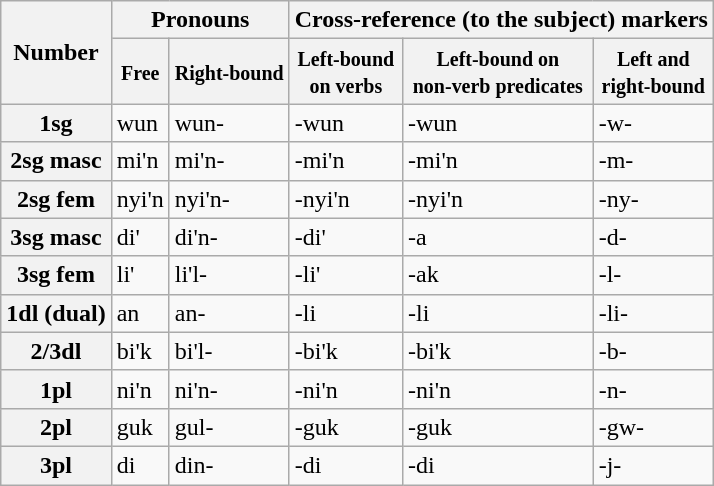<table class="wikitable">
<tr>
<th rowspan="2">Number</th>
<th colspan="2">Pronouns</th>
<th colspan="3">Cross-reference (to the subject) markers</th>
</tr>
<tr>
<th><small>Free</small></th>
<th><small>Right-bound</small></th>
<th><small>Left-bound<br>on verbs</small></th>
<th><small>Left-bound on<br>non-verb predicates</small></th>
<th><small>Left and<br>right-bound</small></th>
</tr>
<tr>
<th>1sg</th>
<td>wun</td>
<td>wun-</td>
<td>-wun</td>
<td>-wun</td>
<td>-w-</td>
</tr>
<tr>
<th>2sg masc</th>
<td>mi'n</td>
<td>mi'n-</td>
<td>-mi'n</td>
<td>-mi'n</td>
<td>-m-</td>
</tr>
<tr>
<th>2sg fem</th>
<td>nyi'n</td>
<td>nyi'n-</td>
<td>-nyi'n</td>
<td>-nyi'n</td>
<td>-ny-</td>
</tr>
<tr>
<th>3sg masc</th>
<td>di'</td>
<td>di'n-</td>
<td>-di'</td>
<td>-a</td>
<td>-d-</td>
</tr>
<tr>
<th>3sg fem</th>
<td>li'</td>
<td>li'l-</td>
<td>-li'</td>
<td>-ak</td>
<td>-l-</td>
</tr>
<tr>
<th>1dl (dual)</th>
<td>an</td>
<td>an-</td>
<td>-li</td>
<td>-li</td>
<td>-li-</td>
</tr>
<tr>
<th>2/3dl</th>
<td>bi'k</td>
<td>bi'l-</td>
<td>-bi'k</td>
<td>-bi'k</td>
<td>-b-</td>
</tr>
<tr>
<th>1pl</th>
<td>ni'n</td>
<td>ni'n-</td>
<td>-ni'n</td>
<td>-ni'n</td>
<td>-n-</td>
</tr>
<tr>
<th>2pl</th>
<td>guk</td>
<td>gul-</td>
<td>-guk</td>
<td>-guk</td>
<td>-gw-</td>
</tr>
<tr>
<th>3pl</th>
<td>di</td>
<td>din-</td>
<td>-di</td>
<td>-di</td>
<td>-j-</td>
</tr>
</table>
